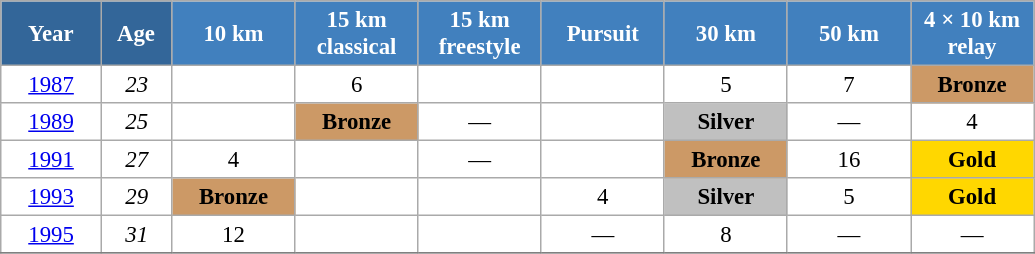<table class="wikitable" style="font-size:95%; text-align:center; border:grey solid 1px; border-collapse:collapse; background:#ffffff;">
<tr>
<th style="background-color:#369; color:white; width:60px;"> Year </th>
<th style="background-color:#369; color:white; width:40px;"> Age </th>
<th style="background-color:#4180be; color:white; width:75px;"> 10 km </th>
<th style="background-color:#4180be; color:white; width:75px;"> 15 km <br> classical </th>
<th style="background-color:#4180be; color:white; width:75px;"> 15 km <br> freestyle </th>
<th style="background-color:#4180be; color:white; width:75px;"> Pursuit </th>
<th style="background-color:#4180be; color:white; width:75px;"> 30 km </th>
<th style="background-color:#4180be; color:white; width:75px;"> 50 km </th>
<th style="background-color:#4180be; color:white; width:75px;"> 4 × 10 km <br> relay </th>
</tr>
<tr>
<td><a href='#'>1987</a></td>
<td><em>23</em></td>
<td></td>
<td>6</td>
<td></td>
<td></td>
<td>5</td>
<td>7</td>
<td bgcolor="cc9966"><strong>Bronze</strong></td>
</tr>
<tr>
<td><a href='#'>1989</a></td>
<td><em>25</em></td>
<td></td>
<td bgcolor="cc9966"><strong>Bronze</strong></td>
<td>—</td>
<td></td>
<td style="background:silver;"><strong>Silver</strong></td>
<td>—</td>
<td>4</td>
</tr>
<tr>
<td><a href='#'>1991</a></td>
<td><em>27</em></td>
<td>4</td>
<td></td>
<td>—</td>
<td></td>
<td bgcolor="cc9966"><strong>Bronze</strong></td>
<td>16</td>
<td style="background:gold;"><strong>Gold</strong></td>
</tr>
<tr>
<td><a href='#'>1993</a></td>
<td><em>29</em></td>
<td bgcolor="cc9966"><strong>Bronze</strong></td>
<td></td>
<td></td>
<td>4</td>
<td style="background:silver;"><strong>Silver</strong></td>
<td>5</td>
<td style="background:gold;"><strong>Gold</strong></td>
</tr>
<tr>
<td><a href='#'>1995</a></td>
<td><em>31</em></td>
<td>12</td>
<td></td>
<td></td>
<td>—</td>
<td>8</td>
<td>—</td>
<td>—</td>
</tr>
<tr>
</tr>
</table>
